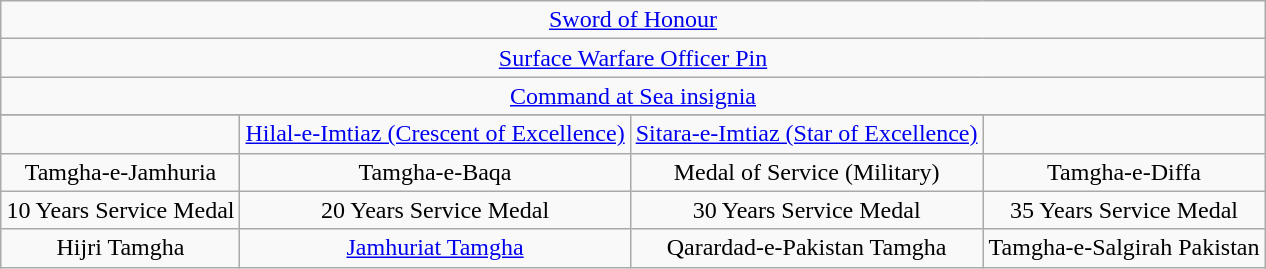<table class="wikitable" style="margin:1em auto; text-align:center;">
<tr>
<td colspan="4"><a href='#'>Sword of Honour</a></td>
</tr>
<tr>
<td colspan="4"><a href='#'>Surface Warfare Officer Pin</a></td>
</tr>
<tr>
<td colspan="4"><a href='#'>Command at Sea insignia</a></td>
</tr>
<tr>
</tr>
<tr>
<td></td>
<td><a href='#'>Hilal-e-Imtiaz (Crescent of Excellence)</a></td>
<td><a href='#'>Sitara-e-Imtiaz (Star of Excellence)</a></td>
<td></td>
</tr>
<tr>
<td>Tamgha-e-Jamhuria</td>
<td>Tamgha-e-Baqa</td>
<td>Medal of Service (Military)</td>
<td>Tamgha-e-Diffa</td>
</tr>
<tr>
<td>10 Years Service Medal</td>
<td>20 Years Service Medal</td>
<td>30 Years Service Medal</td>
<td>35 Years Service Medal</td>
</tr>
<tr>
<td>Hijri Tamgha</td>
<td><a href='#'>Jamhuriat Tamgha</a></td>
<td>Qarardad-e-Pakistan Tamgha</td>
<td>Tamgha-e-Salgirah Pakistan</td>
</tr>
</table>
